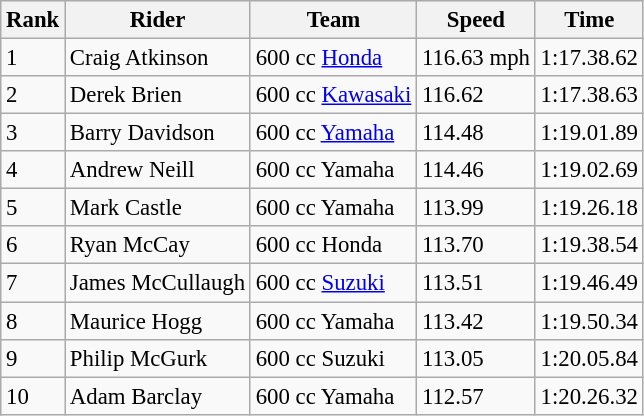<table class="wikitable" style="font-size: 95%;">
<tr style="background:#efefef;">
<th>Rank</th>
<th>Rider</th>
<th>Team</th>
<th>Speed</th>
<th>Time</th>
</tr>
<tr>
<td>1</td>
<td> Craig Atkinson</td>
<td>600 cc <a href='#'>Honda</a></td>
<td>116.63 mph</td>
<td>1:17.38.62</td>
</tr>
<tr>
<td>2</td>
<td> Derek Brien</td>
<td>600 cc <a href='#'>Kawasaki</a></td>
<td>116.62</td>
<td>1:17.38.63</td>
</tr>
<tr>
<td>3</td>
<td> Barry Davidson</td>
<td>600 cc <a href='#'>Yamaha</a></td>
<td>114.48</td>
<td>1:19.01.89</td>
</tr>
<tr>
<td>4</td>
<td> Andrew Neill</td>
<td>600 cc Yamaha</td>
<td>114.46</td>
<td>1:19.02.69</td>
</tr>
<tr>
<td>5</td>
<td> Mark Castle</td>
<td>600 cc Yamaha</td>
<td>113.99</td>
<td>1:19.26.18</td>
</tr>
<tr>
<td>6</td>
<td> Ryan McCay</td>
<td>600 cc Honda</td>
<td>113.70</td>
<td>1:19.38.54</td>
</tr>
<tr>
<td>7</td>
<td> James McCullaugh</td>
<td>600 cc <a href='#'>Suzuki</a></td>
<td>113.51</td>
<td>1:19.46.49</td>
</tr>
<tr>
<td>8</td>
<td> Maurice Hogg</td>
<td>600 cc Yamaha</td>
<td>113.42</td>
<td>1:19.50.34</td>
</tr>
<tr>
<td>9</td>
<td> Philip McGurk</td>
<td>600 cc Suzuki</td>
<td>113.05</td>
<td>1:20.05.84</td>
</tr>
<tr>
<td>10</td>
<td> Adam Barclay</td>
<td>600 cc Yamaha</td>
<td>112.57</td>
<td>1:20.26.32</td>
</tr>
</table>
